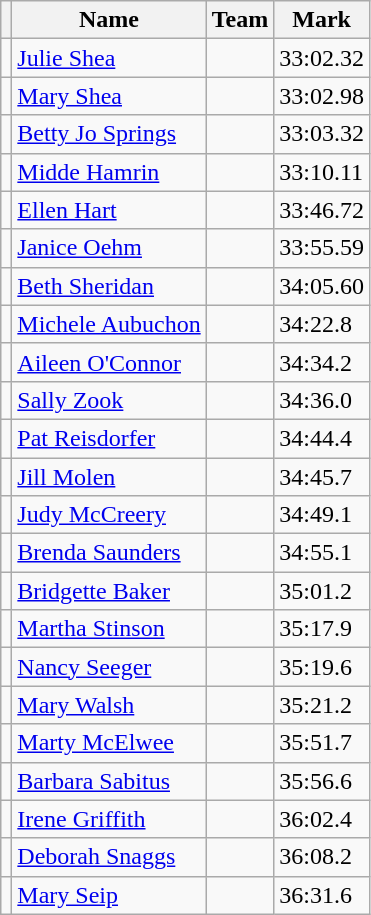<table class=wikitable>
<tr>
<th></th>
<th>Name</th>
<th>Team</th>
<th>Mark</th>
</tr>
<tr>
<td></td>
<td><a href='#'>Julie Shea</a></td>
<td></td>
<td>33:02.32</td>
</tr>
<tr>
<td></td>
<td><a href='#'>Mary Shea</a></td>
<td></td>
<td>33:02.98</td>
</tr>
<tr>
<td></td>
<td><a href='#'>Betty Jo Springs</a></td>
<td></td>
<td>33:03.32</td>
</tr>
<tr>
<td></td>
<td><a href='#'>Midde Hamrin</a></td>
<td></td>
<td>33:10.11 </td>
</tr>
<tr>
<td></td>
<td><a href='#'>Ellen Hart</a></td>
<td></td>
<td>33:46.72</td>
</tr>
<tr>
<td></td>
<td><a href='#'>Janice Oehm</a></td>
<td></td>
<td>33:55.59</td>
</tr>
<tr>
<td></td>
<td><a href='#'>Beth Sheridan</a></td>
<td></td>
<td>34:05.60</td>
</tr>
<tr>
<td></td>
<td><a href='#'>Michele Aubuchon</a></td>
<td></td>
<td>34:22.8</td>
</tr>
<tr>
<td></td>
<td><a href='#'>Aileen O'Connor</a></td>
<td></td>
<td>34:34.2</td>
</tr>
<tr>
<td></td>
<td><a href='#'>Sally Zook</a></td>
<td></td>
<td>34:36.0</td>
</tr>
<tr>
<td></td>
<td><a href='#'>Pat Reisdorfer</a></td>
<td></td>
<td>34:44.4</td>
</tr>
<tr>
<td></td>
<td><a href='#'>Jill Molen</a></td>
<td></td>
<td>34:45.7</td>
</tr>
<tr>
<td></td>
<td><a href='#'>Judy McCreery</a></td>
<td></td>
<td>34:49.1</td>
</tr>
<tr>
<td></td>
<td><a href='#'>Brenda Saunders</a></td>
<td></td>
<td>34:55.1</td>
</tr>
<tr>
<td></td>
<td><a href='#'>Bridgette Baker</a></td>
<td></td>
<td>35:01.2</td>
</tr>
<tr>
<td></td>
<td><a href='#'>Martha Stinson</a></td>
<td></td>
<td>35:17.9</td>
</tr>
<tr>
<td></td>
<td><a href='#'>Nancy Seeger</a></td>
<td></td>
<td>35:19.6</td>
</tr>
<tr>
<td></td>
<td><a href='#'>Mary Walsh</a></td>
<td></td>
<td>35:21.2</td>
</tr>
<tr>
<td></td>
<td><a href='#'>Marty McElwee</a></td>
<td></td>
<td>35:51.7</td>
</tr>
<tr>
<td></td>
<td><a href='#'>Barbara Sabitus</a></td>
<td></td>
<td>35:56.6</td>
</tr>
<tr>
<td></td>
<td><a href='#'>Irene Griffith</a></td>
<td></td>
<td>36:02.4</td>
</tr>
<tr>
<td></td>
<td><a href='#'>Deborah Snaggs</a></td>
<td></td>
<td>36:08.2</td>
</tr>
<tr>
<td></td>
<td><a href='#'>Mary Seip</a></td>
<td></td>
<td>36:31.6</td>
</tr>
</table>
